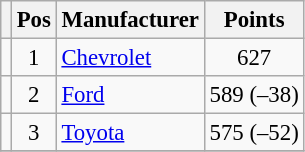<table class="wikitable" style="font-size: 95%">
<tr>
<th></th>
<th>Pos</th>
<th>Manufacturer</th>
<th>Points</th>
</tr>
<tr>
<td align="left"></td>
<td style="text-align:center;">1</td>
<td><a href='#'>Chevrolet</a></td>
<td style="text-align:center;">627</td>
</tr>
<tr>
<td align="left"></td>
<td style="text-align:center;">2</td>
<td><a href='#'>Ford</a></td>
<td style="text-align:center;">589 (–38)</td>
</tr>
<tr>
<td align="left"></td>
<td style="text-align:center;">3</td>
<td><a href='#'>Toyota</a></td>
<td style="text-align:center;">575 (–52)</td>
</tr>
<tr class="sortbottom">
</tr>
</table>
